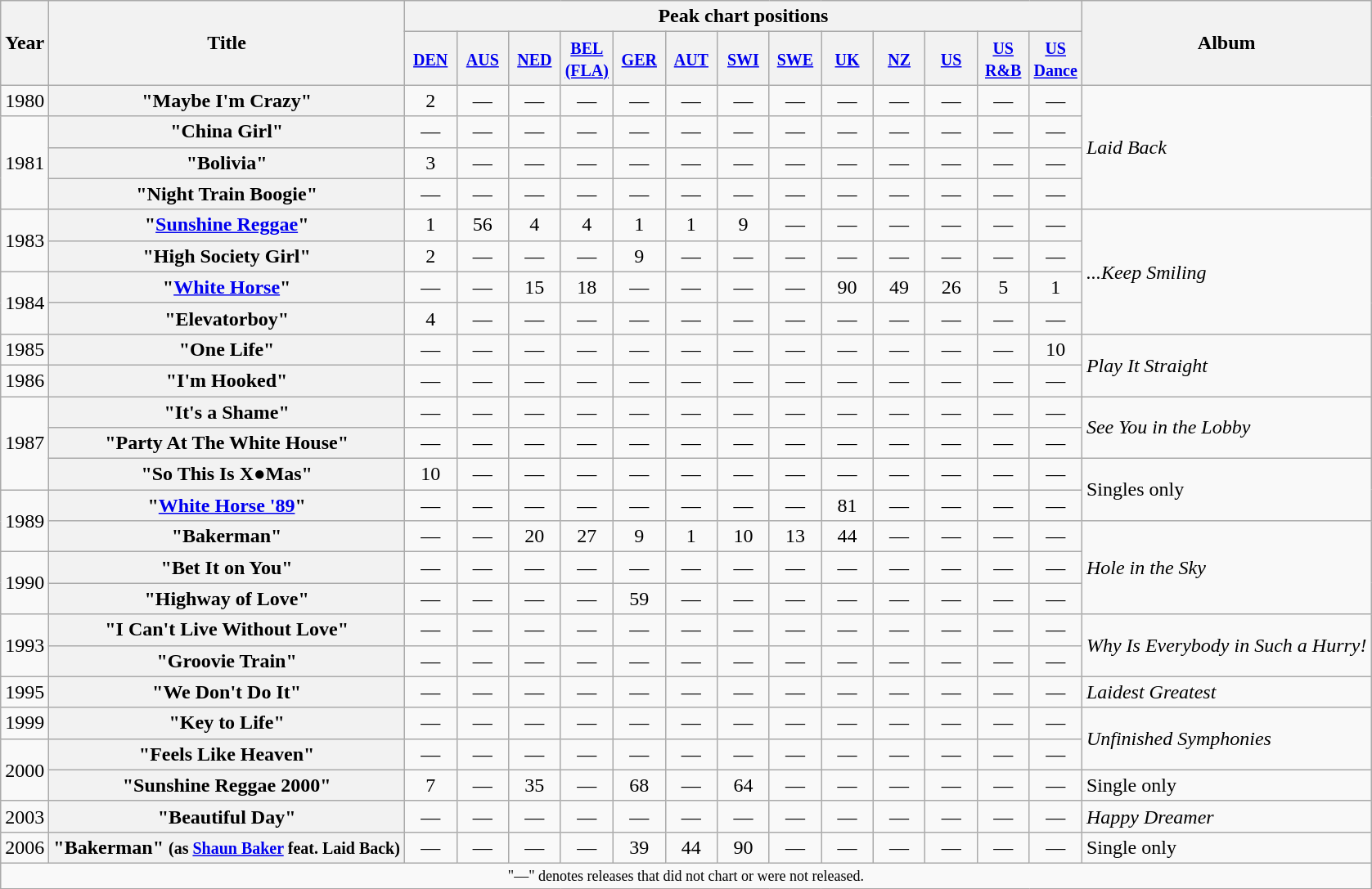<table class="wikitable plainrowheaders" style="text-align:center;">
<tr>
<th rowspan="2">Year</th>
<th rowspan="2">Title</th>
<th colspan="13">Peak chart positions</th>
<th rowspan="2">Album</th>
</tr>
<tr>
<th width="35"><small><a href='#'>DEN</a></small><br></th>
<th width="35"><small><a href='#'>AUS</a></small><br></th>
<th width="35"><small><a href='#'>NED</a></small><br></th>
<th width="35"><small><a href='#'>BEL<br>(FLA)</a></small><br></th>
<th width="35"><small><a href='#'>GER</a></small><br></th>
<th width="35"><small><a href='#'>AUT</a></small><br></th>
<th width="35"><small><a href='#'>SWI</a></small><br></th>
<th width="35"><small><a href='#'>SWE</a></small><br></th>
<th width="35"><small><a href='#'>UK</a></small><br></th>
<th width="35"><small><a href='#'>NZ</a></small><br></th>
<th width="35"><small><a href='#'>US</a></small><br></th>
<th width="35"><small><a href='#'>US R&B</a></small><br></th>
<th width="35"><small><a href='#'>US Dance</a></small><br></th>
</tr>
<tr>
<td rowspan="1">1980</td>
<th scope="row">"Maybe I'm Crazy"</th>
<td>2</td>
<td>—</td>
<td>—</td>
<td>—</td>
<td>—</td>
<td>—</td>
<td>—</td>
<td>—</td>
<td>—</td>
<td>—</td>
<td>—</td>
<td>—</td>
<td>—</td>
<td align="left" rowspan="4"><em>Laid Back</em></td>
</tr>
<tr>
<td rowspan="3">1981</td>
<th scope="row">"China Girl"</th>
<td>—</td>
<td>—</td>
<td>—</td>
<td>—</td>
<td>—</td>
<td>—</td>
<td>—</td>
<td>—</td>
<td>—</td>
<td>—</td>
<td>—</td>
<td>—</td>
<td>—</td>
</tr>
<tr>
<th scope="row">"Bolivia"</th>
<td>3</td>
<td>—</td>
<td>—</td>
<td>—</td>
<td>—</td>
<td>—</td>
<td>—</td>
<td>—</td>
<td>—</td>
<td>—</td>
<td>—</td>
<td>—</td>
<td>—</td>
</tr>
<tr>
<th scope="row">"Night Train Boogie"</th>
<td>—</td>
<td>—</td>
<td>—</td>
<td>—</td>
<td>—</td>
<td>—</td>
<td>—</td>
<td>—</td>
<td>—</td>
<td>—</td>
<td>—</td>
<td>—</td>
<td>—</td>
</tr>
<tr>
<td rowspan="2">1983</td>
<th scope="row">"<a href='#'>Sunshine Reggae</a>"</th>
<td>1</td>
<td>56</td>
<td>4</td>
<td>4</td>
<td>1</td>
<td>1</td>
<td>9</td>
<td>—</td>
<td>—</td>
<td>—</td>
<td>—</td>
<td>—</td>
<td>—</td>
<td align="left" rowspan="4"><em>...Keep Smiling</em></td>
</tr>
<tr>
<th scope="row">"High Society Girl"</th>
<td>2</td>
<td>—</td>
<td>—</td>
<td>—</td>
<td>9</td>
<td>—</td>
<td>—</td>
<td>—</td>
<td>—</td>
<td>—</td>
<td>—</td>
<td>—</td>
<td>—</td>
</tr>
<tr>
<td rowspan="2">1984</td>
<th scope="row">"<a href='#'>White Horse</a>"</th>
<td>—</td>
<td>—</td>
<td>15</td>
<td>18</td>
<td>—</td>
<td>—</td>
<td>—</td>
<td>—</td>
<td>90</td>
<td>49</td>
<td>26</td>
<td>5</td>
<td>1</td>
</tr>
<tr>
<th scope="row">"Elevatorboy"</th>
<td>4</td>
<td>—</td>
<td>—</td>
<td>—</td>
<td>—</td>
<td>—</td>
<td>—</td>
<td>—</td>
<td>—</td>
<td>—</td>
<td>—</td>
<td>—</td>
<td>—</td>
</tr>
<tr>
<td rowspan="1">1985</td>
<th scope="row">"One Life"</th>
<td>—</td>
<td>—</td>
<td>—</td>
<td>—</td>
<td>—</td>
<td>—</td>
<td>—</td>
<td>—</td>
<td>—</td>
<td>—</td>
<td>—</td>
<td>—</td>
<td>10</td>
<td align="left" rowspan="2"><em>Play It Straight</em></td>
</tr>
<tr>
<td rowspan="1">1986</td>
<th scope="row">"I'm Hooked"</th>
<td>—</td>
<td>—</td>
<td>—</td>
<td>—</td>
<td>—</td>
<td>—</td>
<td>—</td>
<td>—</td>
<td>—</td>
<td>—</td>
<td>—</td>
<td>—</td>
<td>—</td>
</tr>
<tr>
<td rowspan="3">1987</td>
<th scope="row">"It's a Shame"</th>
<td>—</td>
<td>—</td>
<td>—</td>
<td>—</td>
<td>—</td>
<td>—</td>
<td>—</td>
<td>—</td>
<td>—</td>
<td>—</td>
<td>—</td>
<td>—</td>
<td>—</td>
<td align="left" rowspan="2"><em>See You in the Lobby</em></td>
</tr>
<tr>
<th scope="row">"Party At The White House"</th>
<td>—</td>
<td>—</td>
<td>—</td>
<td>—</td>
<td>—</td>
<td>—</td>
<td>—</td>
<td>—</td>
<td>—</td>
<td>—</td>
<td>—</td>
<td>—</td>
<td>—</td>
</tr>
<tr>
<th scope="row">"So This Is X●Mas"</th>
<td>10</td>
<td>—</td>
<td>—</td>
<td>—</td>
<td>—</td>
<td>—</td>
<td>—</td>
<td>—</td>
<td>—</td>
<td>—</td>
<td>—</td>
<td>—</td>
<td>—</td>
<td align="left" rowspan="2">Singles only</td>
</tr>
<tr>
<td rowspan="2">1989</td>
<th scope="row">"<a href='#'>White Horse '89</a>"</th>
<td>—</td>
<td>—</td>
<td>—</td>
<td>—</td>
<td>—</td>
<td>—</td>
<td>—</td>
<td>—</td>
<td>81</td>
<td>—</td>
<td>—</td>
<td>—</td>
<td>—</td>
</tr>
<tr>
<th scope="row">"Bakerman"</th>
<td>—</td>
<td>—</td>
<td>20</td>
<td>27</td>
<td>9</td>
<td>1</td>
<td>10</td>
<td>13</td>
<td>44</td>
<td>—</td>
<td>—</td>
<td>—</td>
<td>—</td>
<td align="left" rowspan="3"><em>Hole in the Sky</em></td>
</tr>
<tr>
<td rowspan="2">1990</td>
<th scope="row">"Bet It on You"</th>
<td>—</td>
<td>—</td>
<td>—</td>
<td>—</td>
<td>—</td>
<td>—</td>
<td>—</td>
<td>—</td>
<td>—</td>
<td>—</td>
<td>—</td>
<td>—</td>
<td>—</td>
</tr>
<tr>
<th scope="row">"Highway of Love"</th>
<td>—</td>
<td>—</td>
<td>—</td>
<td>—</td>
<td>59</td>
<td>—</td>
<td>—</td>
<td>—</td>
<td>—</td>
<td>—</td>
<td>—</td>
<td>—</td>
<td>—</td>
</tr>
<tr>
<td rowspan="2">1993</td>
<th scope="row">"I Can't Live Without Love"</th>
<td>—</td>
<td>—</td>
<td>—</td>
<td>—</td>
<td>—</td>
<td>—</td>
<td>—</td>
<td>—</td>
<td>—</td>
<td>—</td>
<td>—</td>
<td>—</td>
<td>—</td>
<td align="left" rowspan="2"><em>Why Is Everybody in Such a Hurry!</em></td>
</tr>
<tr>
<th scope="row">"Groovie Train"</th>
<td>—</td>
<td>—</td>
<td>—</td>
<td>—</td>
<td>—</td>
<td>—</td>
<td>—</td>
<td>—</td>
<td>—</td>
<td>—</td>
<td>—</td>
<td>—</td>
<td>—</td>
</tr>
<tr>
<td rowspan="1">1995</td>
<th scope="row">"We Don't Do It"</th>
<td>—</td>
<td>—</td>
<td>—</td>
<td>—</td>
<td>—</td>
<td>—</td>
<td>—</td>
<td>—</td>
<td>—</td>
<td>—</td>
<td>—</td>
<td>—</td>
<td>—</td>
<td align="left" rowspan="1"><em>Laidest Greatest</em></td>
</tr>
<tr>
<td rowspan="1">1999</td>
<th scope="row">"Key to Life"</th>
<td>—</td>
<td>—</td>
<td>—</td>
<td>—</td>
<td>—</td>
<td>—</td>
<td>—</td>
<td>—</td>
<td>—</td>
<td>—</td>
<td>—</td>
<td>—</td>
<td>—</td>
<td align="left" rowspan="2"><em>Unfinished Symphonies</em></td>
</tr>
<tr>
<td rowspan="2">2000</td>
<th scope="row">"Feels Like Heaven"</th>
<td>—</td>
<td>—</td>
<td>—</td>
<td>—</td>
<td>—</td>
<td>—</td>
<td>—</td>
<td>—</td>
<td>—</td>
<td>—</td>
<td>—</td>
<td>—</td>
<td>—</td>
</tr>
<tr>
<th scope="row">"Sunshine Reggae 2000"</th>
<td>7</td>
<td>—</td>
<td>35</td>
<td>—</td>
<td>68</td>
<td>—</td>
<td>64</td>
<td>—</td>
<td>—</td>
<td>—</td>
<td>—</td>
<td>—</td>
<td>—</td>
<td align="left" rowspan="1">Single only</td>
</tr>
<tr>
<td rowspan="1">2003</td>
<th scope="row">"Beautiful Day"</th>
<td>—</td>
<td>—</td>
<td>—</td>
<td>—</td>
<td>—</td>
<td>—</td>
<td>—</td>
<td>—</td>
<td>—</td>
<td>—</td>
<td>—</td>
<td>—</td>
<td>—</td>
<td align="left" rowspan="1"><em>Happy Dreamer</em></td>
</tr>
<tr>
<td rowspan="1">2006</td>
<th scope="row">"Bakerman" <small>(as <a href='#'>Shaun Baker</a> feat. Laid Back)</small></th>
<td>—</td>
<td>—</td>
<td>—</td>
<td>—</td>
<td>39</td>
<td>44</td>
<td>90</td>
<td>—</td>
<td>—</td>
<td>—</td>
<td>—</td>
<td>—</td>
<td>—</td>
<td align="left" rowspan="1">Single only</td>
</tr>
<tr>
<td colspan="17" align="center" style="font-size:9pt">"—" denotes releases that did not chart or were not released.</td>
</tr>
</table>
